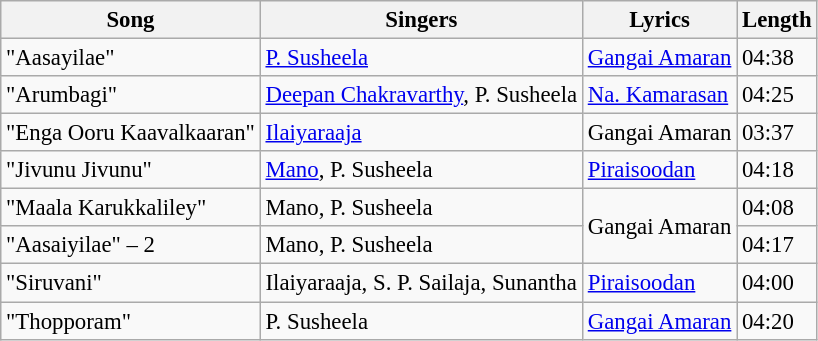<table class="wikitable" style="font-size:95%;">
<tr>
<th>Song</th>
<th>Singers</th>
<th>Lyrics</th>
<th>Length</th>
</tr>
<tr>
<td>"Aasayilae"</td>
<td><a href='#'>P. Susheela</a></td>
<td><a href='#'>Gangai Amaran</a></td>
<td>04:38</td>
</tr>
<tr>
<td>"Arumbagi"</td>
<td><a href='#'>Deepan Chakravarthy</a>, P. Susheela</td>
<td><a href='#'>Na. Kamarasan</a></td>
<td>04:25</td>
</tr>
<tr>
<td>"Enga Ooru Kaavalkaaran"</td>
<td><a href='#'>Ilaiyaraaja</a></td>
<td>Gangai Amaran</td>
<td>03:37</td>
</tr>
<tr>
<td>"Jivunu Jivunu"</td>
<td><a href='#'>Mano</a>, P. Susheela</td>
<td><a href='#'>Piraisoodan</a></td>
<td>04:18</td>
</tr>
<tr>
<td>"Maala Karukkaliley"</td>
<td>Mano, P. Susheela</td>
<td rowspan=2>Gangai Amaran</td>
<td>04:08</td>
</tr>
<tr>
<td>"Aasaiyilae" – 2</td>
<td>Mano, P. Susheela</td>
<td>04:17</td>
</tr>
<tr>
<td>"Siruvani"</td>
<td>Ilaiyaraaja, S. P. Sailaja, Sunantha</td>
<td><a href='#'>Piraisoodan</a></td>
<td>04:00</td>
</tr>
<tr>
<td>"Thopporam"</td>
<td>P. Susheela</td>
<td><a href='#'>Gangai Amaran</a></td>
<td>04:20</td>
</tr>
</table>
